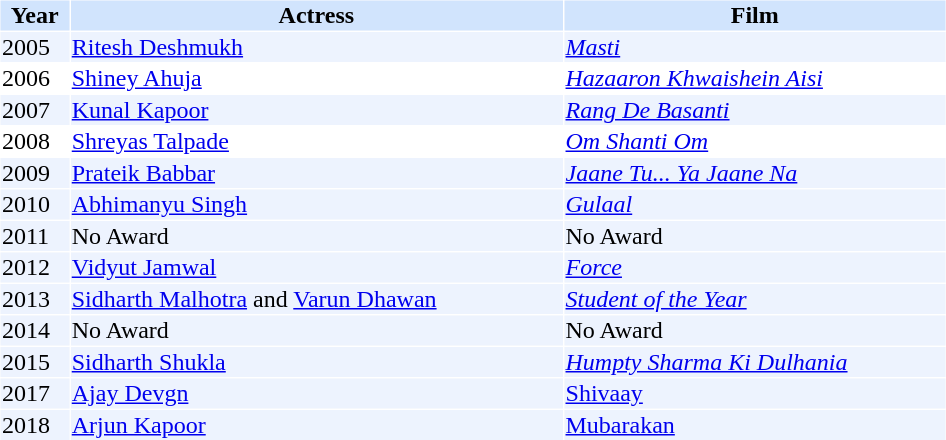<table cellspacing="1" cellpadding="1" border="0" width="50%">
<tr bgcolor="#d1e4fd">
<th>Year</th>
<th>Actress</th>
<th>Film</th>
</tr>
<tr bgcolor=#edf3fe>
<td>2005</td>
<td><a href='#'>Ritesh Deshmukh</a></td>
<td><em><a href='#'>Masti</a></em></td>
</tr>
<tr>
<td>2006</td>
<td><a href='#'>Shiney Ahuja</a></td>
<td><em><a href='#'>Hazaaron Khwaishein Aisi</a></em></td>
</tr>
<tr bgcolor=#edf3fe>
<td>2007</td>
<td><a href='#'>Kunal Kapoor</a></td>
<td><em><a href='#'>Rang De Basanti</a></em></td>
</tr>
<tr>
<td>2008</td>
<td><a href='#'>Shreyas Talpade</a></td>
<td><em><a href='#'>Om Shanti Om</a></em></td>
</tr>
<tr bgcolor=#edf3fe>
<td>2009</td>
<td><a href='#'>Prateik Babbar</a></td>
<td><em><a href='#'>Jaane Tu... Ya Jaane Na</a></em></td>
</tr>
<tr bgcolor=#edf3fe>
<td>2010</td>
<td><a href='#'>Abhimanyu Singh</a></td>
<td><em><a href='#'>Gulaal</a></em></td>
</tr>
<tr bgcolor=#edf3fe>
<td>2011</td>
<td>No Award</td>
<td>No Award</td>
</tr>
<tr bgcolor=#edf3fe>
<td>2012</td>
<td><a href='#'>Vidyut Jamwal</a></td>
<td><em><a href='#'>Force</a></em></td>
</tr>
<tr bgcolor=#edf3fe>
<td>2013</td>
<td><a href='#'>Sidharth Malhotra</a> and <a href='#'>Varun Dhawan</a></td>
<td><em><a href='#'>Student of the Year</a> </em></td>
</tr>
<tr bgcolor=#edf3fe>
<td>2014</td>
<td>No Award</td>
<td>No Award</td>
</tr>
<tr bgcolor=#edf3fe>
<td>2015</td>
<td><a href='#'>Sidharth Shukla</a></td>
<td><em><a href='#'>Humpty Sharma Ki Dulhania</a></em></td>
</tr>
<tr bgcolor=#edf3fe>
<td>2017</td>
<td><a href='#'>Ajay Devgn</a></td>
<td><a href='#'>Shivaay</a></td>
</tr>
<tr bgcolor=#edf3fe>
<td>2018</td>
<td><a href='#'>Arjun Kapoor</a></td>
<td><a href='#'>Mubarakan</a></td>
</tr>
</table>
